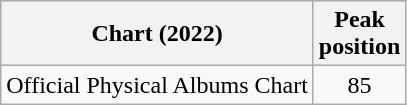<table class="wikitable sortable">
<tr>
<th>Chart (2022)</th>
<th>Peak<br>position</th>
</tr>
<tr>
<td align="left">Official Physical Albums Chart</td>
<td style="text-align:center;">85</td>
</tr>
</table>
